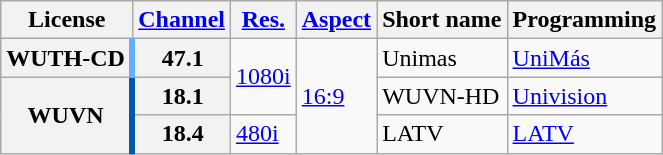<table class="wikitable">
<tr>
<th scope = "col">License</th>
<th scope = "col"><a href='#'>Channel</a></th>
<th scope = "col"><a href='#'>Res.</a></th>
<th scope = "col"><a href='#'>Aspect</a></th>
<th scope = "col">Short name</th>
<th scope = "col">Programming</th>
</tr>
<tr>
<th scope = "row" style="border-right: 4px solid #60B0FF;">WUTH-CD</th>
<th scope = "row">47.1</th>
<td rowspan=2><a href='#'>1080i</a></td>
<td rowspan=3><a href='#'>16:9</a></td>
<td>Unimas</td>
<td><a href='#'>UniMás</a></td>
</tr>
<tr>
<th rowspan= "2" scope = "row" style="border-right: 4px solid #0057AF;">WUVN</th>
<th scope = "row">18.1</th>
<td>WUVN-HD</td>
<td><a href='#'>Univision</a></td>
</tr>
<tr>
<th scope = "row">18.4</th>
<td><a href='#'>480i</a></td>
<td>LATV</td>
<td><a href='#'>LATV</a></td>
</tr>
</table>
